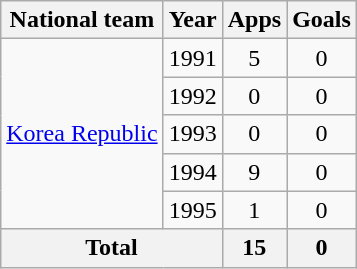<table class="wikitable" style="text-align:center">
<tr>
<th>National team</th>
<th>Year</th>
<th>Apps</th>
<th>Goals</th>
</tr>
<tr>
<td rowspan="5"><a href='#'>Korea Republic</a></td>
<td>1991</td>
<td>5</td>
<td>0</td>
</tr>
<tr>
<td>1992</td>
<td>0</td>
<td>0</td>
</tr>
<tr>
<td>1993</td>
<td>0</td>
<td>0</td>
</tr>
<tr>
<td>1994</td>
<td>9</td>
<td>0</td>
</tr>
<tr>
<td>1995</td>
<td>1</td>
<td>0</td>
</tr>
<tr>
<th colspan="2">Total</th>
<th>15</th>
<th>0</th>
</tr>
</table>
